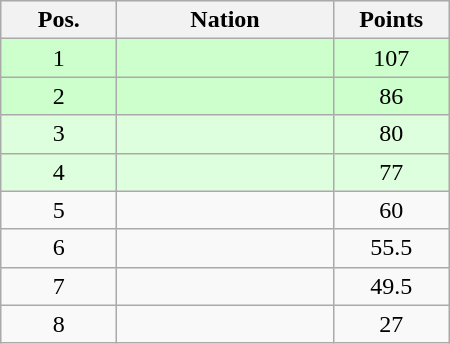<table class="wikitable gauche" cellspacing="1" style="width:300px;">
<tr style="background:#efefef; text-align:center;">
<th style="width:70px;">Pos.</th>
<th>Nation</th>
<th style="width:70px;">Points</th>
</tr>
<tr style="vertical-align:top; text-align:center; background:#ccffcc;">
<td>1</td>
<td style="text-align:left;"></td>
<td>107</td>
</tr>
<tr style="vertical-align:top; text-align:center; background:#ccffcc;">
<td>2</td>
<td style="text-align:left;"></td>
<td>86</td>
</tr>
<tr style="vertical-align:top; text-align:center; background:#ddffdd;">
<td>3</td>
<td style="text-align:left;"></td>
<td>80</td>
</tr>
<tr style="vertical-align:top; text-align:center; background:#ddffdd;">
<td>4</td>
<td style="text-align:left;"></td>
<td>77</td>
</tr>
<tr style="vertical-align:top; text-align:center;">
<td>5</td>
<td style="text-align:left;"></td>
<td>60</td>
</tr>
<tr style="vertical-align:top; text-align:center;">
<td>6</td>
<td style="text-align:left;"></td>
<td>55.5</td>
</tr>
<tr style="vertical-align:top; text-align:center;">
<td>7</td>
<td style="text-align:left;"></td>
<td>49.5</td>
</tr>
<tr style="vertical-align:top; text-align:center;">
<td>8</td>
<td style="text-align:left;"></td>
<td>27</td>
</tr>
</table>
